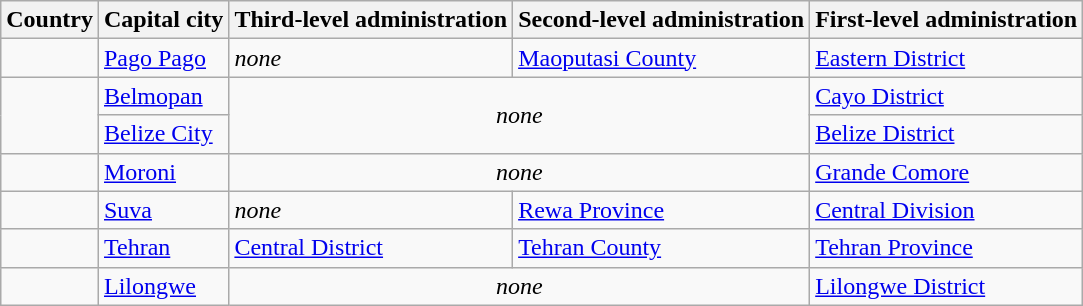<table class="wikitable">
<tr>
<th>Country</th>
<th>Capital city</th>
<th>Third-level administration</th>
<th>Second-level administration</th>
<th>First-level administration</th>
</tr>
<tr>
<td></td>
<td><a href='#'>Pago Pago</a></td>
<td><em>none</em></td>
<td><a href='#'>Maoputasi County</a></td>
<td><a href='#'>Eastern District</a></td>
</tr>
<tr>
<td rowspan="2"></td>
<td><a href='#'>Belmopan</a></td>
<td rowspan="2" colspan="2" align="center"><em>none</em></td>
<td><a href='#'>Cayo District</a></td>
</tr>
<tr>
<td><a href='#'>Belize City</a></td>
<td><a href='#'>Belize District</a></td>
</tr>
<tr>
<td></td>
<td><a href='#'>Moroni</a></td>
<td colspan="2" align="center"><em>none</em></td>
<td><a href='#'>Grande Comore</a></td>
</tr>
<tr>
<td></td>
<td><a href='#'>Suva</a></td>
<td><em>none</em></td>
<td><a href='#'>Rewa Province</a></td>
<td><a href='#'>Central Division</a></td>
</tr>
<tr>
<td></td>
<td><a href='#'>Tehran</a></td>
<td><a href='#'>Central District</a></td>
<td><a href='#'>Tehran County</a></td>
<td><a href='#'>Tehran Province</a></td>
</tr>
<tr>
<td></td>
<td><a href='#'>Lilongwe</a></td>
<td colspan="2" align="center"><em>none</em></td>
<td><a href='#'>Lilongwe District</a></td>
</tr>
</table>
